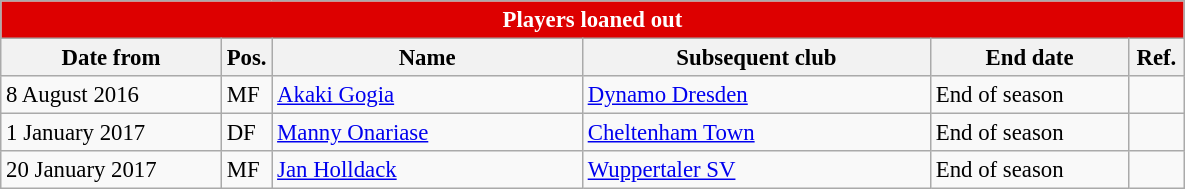<table class="wikitable" style="font-size:95%;">
<tr>
<th colspan="6" style="background:#d00; color:white; text-align:center;">Players loaned out</th>
</tr>
<tr>
<th style="width:140px;">Date from</th>
<th style="width:25px;">Pos.</th>
<th style="width:200px;">Name</th>
<th style="width:225px;">Subsequent club</th>
<th style="width:125px;">End date</th>
<th style="width:30px;">Ref.</th>
</tr>
<tr>
<td>8 August 2016</td>
<td>MF</td>
<td> <a href='#'>Akaki Gogia</a></td>
<td> <a href='#'>Dynamo Dresden</a></td>
<td>End of season</td>
<td></td>
</tr>
<tr>
<td>1 January 2017</td>
<td>DF</td>
<td> <a href='#'>Manny Onariase</a></td>
<td> <a href='#'>Cheltenham Town</a></td>
<td>End of season</td>
<td></td>
</tr>
<tr>
<td>20 January 2017</td>
<td>MF</td>
<td> <a href='#'>Jan Holldack</a></td>
<td> <a href='#'>Wuppertaler SV</a></td>
<td>End of season</td>
<td></td>
</tr>
</table>
